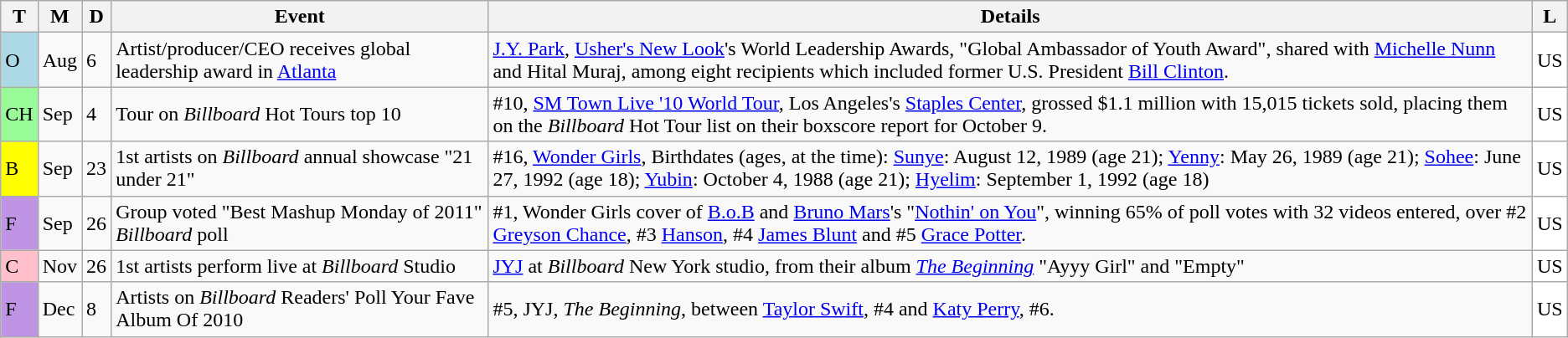<table class="wikitable">
<tr>
<th>T</th>
<th>M</th>
<th>D</th>
<th>Event</th>
<th>Details</th>
<th>L</th>
</tr>
<tr>
<td style="background:lightBlue">O</td>
<td>Aug</td>
<td>6</td>
<td>Artist/producer/CEO receives global leadership award in <a href='#'>Atlanta</a></td>
<td><a href='#'>J.Y. Park</a>, <a href='#'>Usher's New Look</a>'s World Leadership Awards, "Global Ambassador of Youth Award", shared with <a href='#'>Michelle Nunn</a> and Hital Muraj, among eight recipients which included former U.S. President <a href='#'>Bill Clinton</a>.</td>
<td style="background:white">US</td>
</tr>
<tr>
<td style="background:palegreen">CH</td>
<td>Sep</td>
<td>4</td>
<td>Tour on <em>Billboard</em> Hot Tours top 10</td>
<td>#10, <a href='#'>SM Town Live '10 World Tour</a>, Los Angeles's <a href='#'>Staples Center</a>, grossed $1.1 million with 15,015 tickets sold, placing them on the <em>Billboard</em> Hot Tour list on their boxscore report for October 9.</td>
<td style="background:white">US</td>
</tr>
<tr>
<td style="background:yellow">B</td>
<td>Sep</td>
<td>23</td>
<td>1st artists on <em>Billboard</em> annual showcase "21 under 21"</td>
<td>#16, <a href='#'>Wonder Girls</a>, Birthdates (ages, at the time): <a href='#'>Sunye</a>: August 12, 1989 (age 21); <a href='#'>Yenny</a>: May 26, 1989 (age 21); <a href='#'>Sohee</a>: June 27, 1992 (age 18); <a href='#'>Yubin</a>: October 4, 1988 (age 21); <a href='#'>Hyelim</a>: September 1, 1992 (age 18)</td>
<td style="background:white">US</td>
</tr>
<tr>
<td style="background:#BF94E4">F</td>
<td>Sep</td>
<td>26</td>
<td>Group voted "Best Mashup Monday of 2011" <em>Billboard</em> poll</td>
<td>#1, Wonder Girls cover of <a href='#'>B.o.B</a> and <a href='#'>Bruno Mars</a>'s "<a href='#'>Nothin' on You</a>", winning 65% of poll votes with 32 videos entered, over #2 <a href='#'>Greyson Chance</a>, #3 <a href='#'>Hanson</a>, #4 <a href='#'>James Blunt</a> and #5 <a href='#'>Grace Potter</a>.</td>
<td style="background:white">US</td>
</tr>
<tr>
<td style="background:pink">C</td>
<td>Nov</td>
<td>26</td>
<td>1st artists perform live at <em>Billboard</em> Studio</td>
<td><a href='#'>JYJ</a> at <em>Billboard</em> New York studio, from their album <em><a href='#'>The Beginning</a></em> "Ayyy Girl" and "Empty"</td>
<td style="background:white">US</td>
</tr>
<tr>
<td style="background:#BF94E4">F</td>
<td>Dec</td>
<td>8</td>
<td>Artists on <em>Billboard</em> Readers' Poll Your Fave Album Of 2010</td>
<td>#5, JYJ, <em>The Beginning</em>, between <a href='#'>Taylor Swift</a>, #4 and <a href='#'>Katy Perry</a>, #6.</td>
<td style="background:white">US</td>
</tr>
</table>
